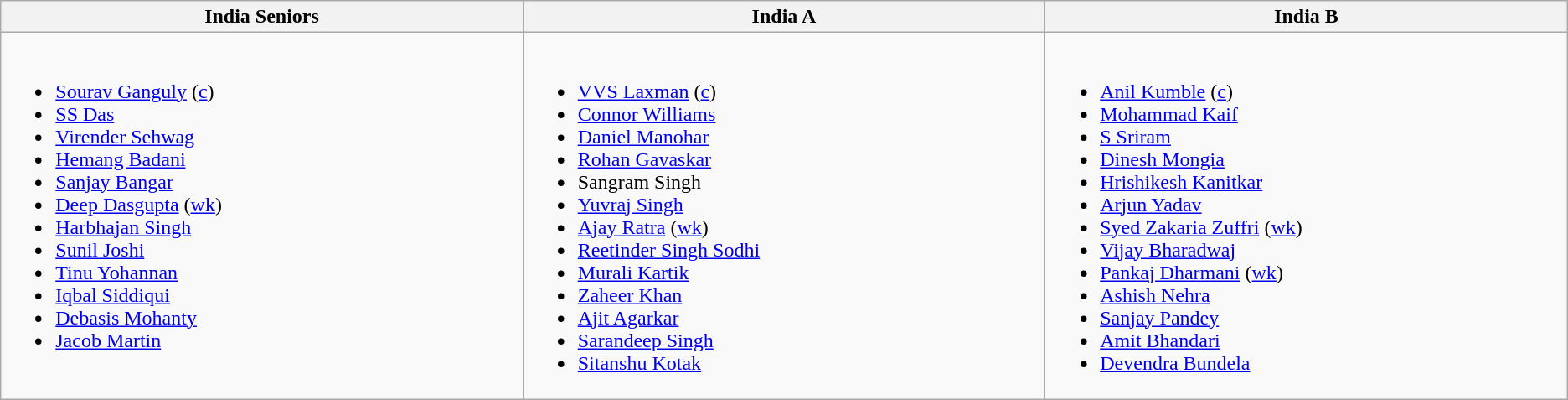<table class="wikitable">
<tr>
<th style="width:15%;"> India Seniors </th>
<th style="width:15%;"> India A </th>
<th style="width:15%;"> India B </th>
</tr>
<tr style="vertical-align:top">
<td><br><ul><li><a href='#'>Sourav Ganguly</a> (<a href='#'>c</a>)</li><li><a href='#'>SS Das</a></li><li><a href='#'>Virender Sehwag</a></li><li><a href='#'>Hemang Badani</a></li><li><a href='#'>Sanjay Bangar</a></li><li><a href='#'>Deep Dasgupta</a> (<a href='#'>wk</a>)</li><li><a href='#'>Harbhajan Singh</a></li><li><a href='#'>Sunil Joshi</a></li><li><a href='#'>Tinu Yohannan</a></li><li><a href='#'>Iqbal Siddiqui</a></li><li><a href='#'>Debasis Mohanty</a></li><li><a href='#'>Jacob Martin</a></li></ul></td>
<td><br><ul><li><a href='#'>VVS Laxman</a> (<a href='#'>c</a>)</li><li><a href='#'>Connor Williams</a></li><li><a href='#'>Daniel Manohar</a></li><li><a href='#'>Rohan Gavaskar</a></li><li>Sangram Singh</li><li><a href='#'>Yuvraj Singh</a></li><li><a href='#'>Ajay Ratra</a> (<a href='#'>wk</a>)</li><li><a href='#'>Reetinder Singh Sodhi</a></li><li><a href='#'>Murali Kartik</a></li><li><a href='#'>Zaheer Khan</a></li><li><a href='#'>Ajit Agarkar</a></li><li><a href='#'>Sarandeep Singh</a></li><li><a href='#'>Sitanshu Kotak</a></li></ul></td>
<td><br><ul><li><a href='#'>Anil Kumble</a> (<a href='#'>c</a>)</li><li><a href='#'>Mohammad Kaif</a></li><li><a href='#'>S Sriram</a></li><li><a href='#'>Dinesh Mongia</a></li><li><a href='#'>Hrishikesh Kanitkar</a></li><li><a href='#'>Arjun Yadav</a></li><li><a href='#'>Syed Zakaria Zuffri</a> (<a href='#'>wk</a>)</li><li><a href='#'>Vijay Bharadwaj</a></li><li><a href='#'>Pankaj Dharmani</a> (<a href='#'>wk</a>)</li><li><a href='#'>Ashish Nehra</a></li><li><a href='#'>Sanjay Pandey</a></li><li><a href='#'>Amit Bhandari</a></li><li><a href='#'>Devendra Bundela</a></li></ul></td>
</tr>
</table>
